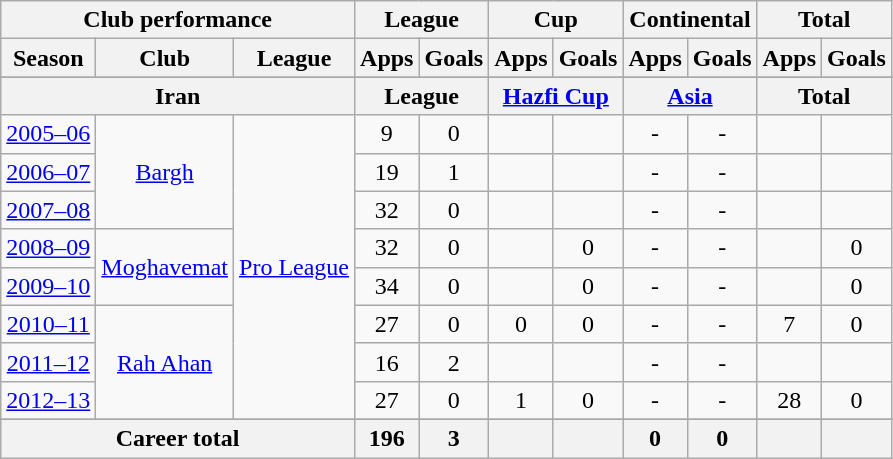<table class="wikitable" style="text-align:center">
<tr>
<th colspan=3>Club performance</th>
<th colspan=2>League</th>
<th colspan=2>Cup</th>
<th colspan=2>Continental</th>
<th colspan=2>Total</th>
</tr>
<tr>
<th>Season</th>
<th>Club</th>
<th>League</th>
<th>Apps</th>
<th>Goals</th>
<th>Apps</th>
<th>Goals</th>
<th>Apps</th>
<th>Goals</th>
<th>Apps</th>
<th>Goals</th>
</tr>
<tr>
</tr>
<tr>
<th colspan=3>Iran</th>
<th colspan=2>League</th>
<th colspan=2><a href='#'>Hazfi Cup</a></th>
<th colspan=2><a href='#'>Asia</a></th>
<th colspan=2>Total</th>
</tr>
<tr>
<td><a href='#'>2005–06</a></td>
<td rowspan="3"><a href='#'>Bargh</a></td>
<td rowspan="8"><a href='#'>Pro League</a></td>
<td>9</td>
<td>0</td>
<td></td>
<td></td>
<td>-</td>
<td>-</td>
<td></td>
<td></td>
</tr>
<tr>
<td><a href='#'>2006–07</a></td>
<td>19</td>
<td>1</td>
<td></td>
<td></td>
<td>-</td>
<td>-</td>
<td></td>
<td></td>
</tr>
<tr>
<td><a href='#'>2007–08</a></td>
<td>32</td>
<td>0</td>
<td></td>
<td></td>
<td>-</td>
<td>-</td>
<td></td>
<td></td>
</tr>
<tr>
<td><a href='#'>2008–09</a></td>
<td rowspan="2"><a href='#'>Moghavemat</a></td>
<td>32</td>
<td>0</td>
<td></td>
<td>0</td>
<td>-</td>
<td>-</td>
<td></td>
<td>0</td>
</tr>
<tr>
<td><a href='#'>2009–10</a></td>
<td>34</td>
<td>0</td>
<td></td>
<td>0</td>
<td>-</td>
<td>-</td>
<td></td>
<td>0</td>
</tr>
<tr>
<td><a href='#'>2010–11</a></td>
<td rowspan="3"><a href='#'>Rah Ahan</a></td>
<td>27</td>
<td>0</td>
<td>0</td>
<td>0</td>
<td>-</td>
<td>-</td>
<td>7</td>
<td>0</td>
</tr>
<tr>
<td><a href='#'>2011–12</a></td>
<td>16</td>
<td>2</td>
<td></td>
<td></td>
<td>-</td>
<td>-</td>
<td></td>
<td></td>
</tr>
<tr>
<td><a href='#'>2012–13</a></td>
<td>27</td>
<td>0</td>
<td>1</td>
<td>0</td>
<td>-</td>
<td>-</td>
<td>28</td>
<td>0</td>
</tr>
<tr>
</tr>
<tr>
<th colspan=3>Career total</th>
<th>196</th>
<th>3</th>
<th></th>
<th></th>
<th>0</th>
<th>0</th>
<th></th>
<th></th>
</tr>
</table>
